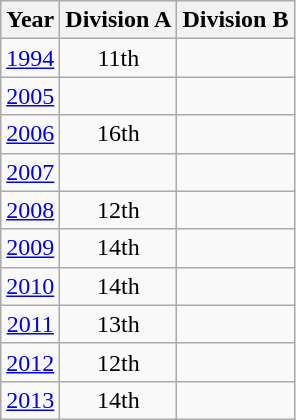<table class="wikitable" style="text-align:center">
<tr>
<th>Year</th>
<th>Division A</th>
<th>Division B</th>
</tr>
<tr>
<td><a href='#'>1994</a></td>
<td>11th</td>
<td></td>
</tr>
<tr>
<td><a href='#'>2005</a></td>
<td></td>
<td></td>
</tr>
<tr>
<td><a href='#'>2006</a></td>
<td>16th</td>
<td></td>
</tr>
<tr>
<td><a href='#'>2007</a></td>
<td></td>
<td></td>
</tr>
<tr>
<td><a href='#'>2008</a></td>
<td>12th</td>
<td></td>
</tr>
<tr>
<td><a href='#'>2009</a></td>
<td>14th</td>
<td></td>
</tr>
<tr>
<td><a href='#'>2010</a></td>
<td>14th</td>
<td></td>
</tr>
<tr>
<td><a href='#'>2011</a></td>
<td>13th</td>
<td></td>
</tr>
<tr>
<td><a href='#'>2012</a></td>
<td>12th</td>
<td></td>
</tr>
<tr>
<td><a href='#'>2013</a></td>
<td>14th</td>
<td></td>
</tr>
</table>
